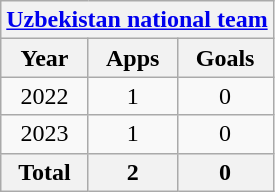<table class="wikitable" style="text-align:center">
<tr>
<th colspan=3><a href='#'>Uzbekistan national team</a></th>
</tr>
<tr>
<th>Year</th>
<th>Apps</th>
<th>Goals</th>
</tr>
<tr>
<td>2022</td>
<td>1</td>
<td>0</td>
</tr>
<tr>
<td>2023</td>
<td>1</td>
<td>0</td>
</tr>
<tr>
<th>Total</th>
<th>2</th>
<th>0</th>
</tr>
</table>
